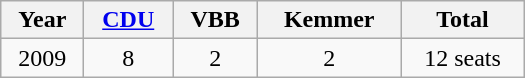<table class="wikitable" width="350">
<tr>
<th>Year</th>
<th><a href='#'>CDU</a></th>
<th>VBB</th>
<th>Kemmer</th>
<th>Total</th>
</tr>
<tr align="center">
<td>2009</td>
<td>8</td>
<td>2</td>
<td>2</td>
<td>12 seats</td>
</tr>
</table>
